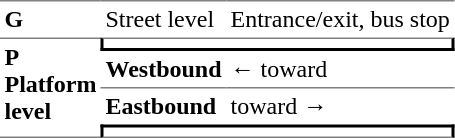<table table border=0 cellspacing=0 cellpadding=3>
<tr>
<td style="border-top:solid 1px gray" width=50 valign=top><strong>G</strong></td>
<td style="border-top:solid 1px gray" valign=top>Street level</td>
<td style="border-top:solid 1px gray" valign=top>Entrance/exit, bus stop</td>
</tr>
<tr>
<td style="border-top:solid 1px gray;border-bottom:solid 1px gray" width=50 rowspan=5 valign=top><strong>P <br>Platform level</strong></td>
<td style="border-top:solid 1px gray;border-right:solid 2px black;border-left:solid 2px black;border-bottom:solid 2px black;text-align:center" colspan=2></td>
</tr>
<tr>
<td style="border-bottom:solid 1px gray"><strong>Westbound</strong></td>
<td style="border-bottom:solid 1px gray">←  toward  </td>
</tr>
<tr>
<td><strong>Eastbound</strong></td>
<td>  toward   →</td>
</tr>
<tr>
<td style="border-right:solid 2px black;border-left:solid 2px black;border-top:solid 2px black;border-bottom:solid 1px gray;text-align:center" colspan=2></td>
</tr>
</table>
